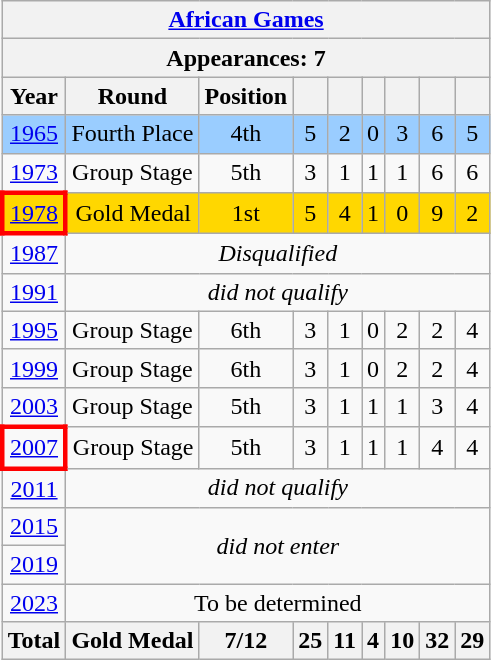<table class="wikitable" style="text-align: center;">
<tr>
<th colspan=9><a href='#'>African Games</a></th>
</tr>
<tr>
<th colspan=9>Appearances: 7</th>
</tr>
<tr>
<th>Year</th>
<th>Round</th>
<th>Position</th>
<th></th>
<th></th>
<th></th>
<th></th>
<th></th>
<th></th>
</tr>
<tr bgcolor=#9acdff>
<td> <a href='#'>1965</a></td>
<td>Fourth Place</td>
<td>4th</td>
<td>5</td>
<td>2</td>
<td>0</td>
<td>3</td>
<td>6</td>
<td>5</td>
</tr>
<tr>
<td> <a href='#'>1973</a></td>
<td>Group Stage</td>
<td>5th</td>
<td>3</td>
<td>1</td>
<td>1</td>
<td>1</td>
<td>6</td>
<td>6</td>
</tr>
<tr bgcolor=gold>
<td style="border: 3px solid red"> <a href='#'>1978</a></td>
<td>Gold Medal</td>
<td>1st</td>
<td>5</td>
<td>4</td>
<td>1</td>
<td>0</td>
<td>9</td>
<td>2</td>
</tr>
<tr>
<td> <a href='#'>1987</a></td>
<td colspan=8><em>Disqualified</em> </td>
</tr>
<tr>
<td> <a href='#'>1991</a></td>
<td colspan=8><em>did not qualify</em></td>
</tr>
<tr>
<td> <a href='#'>1995</a></td>
<td>Group Stage</td>
<td>6th</td>
<td>3</td>
<td>1</td>
<td>0</td>
<td>2</td>
<td>2</td>
<td>4</td>
</tr>
<tr>
<td> <a href='#'>1999</a></td>
<td>Group Stage</td>
<td>6th</td>
<td>3</td>
<td>1</td>
<td>0</td>
<td>2</td>
<td>2</td>
<td>4</td>
</tr>
<tr>
<td> <a href='#'>2003</a></td>
<td>Group Stage</td>
<td>5th</td>
<td>3</td>
<td>1</td>
<td>1</td>
<td>1</td>
<td>3</td>
<td>4</td>
</tr>
<tr>
<td style="border: 3px solid red"> <a href='#'>2007</a></td>
<td>Group Stage</td>
<td>5th</td>
<td>3</td>
<td>1</td>
<td>1</td>
<td>1</td>
<td>4</td>
<td>4</td>
</tr>
<tr>
<td> <a href='#'>2011</a></td>
<td colspan=8><em>did not qualify</em></td>
</tr>
<tr>
<td> <a href='#'>2015</a></td>
<td colspan=8 rowspan=2><em>did not enter</em></td>
</tr>
<tr>
<td> <a href='#'>2019</a></td>
</tr>
<tr>
<td> <a href='#'>2023</a></td>
<td colspan=8>To be determined</td>
</tr>
<tr>
<th>Total</th>
<th>Gold Medal</th>
<th>7/12</th>
<th>25</th>
<th>11</th>
<th>4</th>
<th>10</th>
<th>32</th>
<th>29</th>
</tr>
</table>
